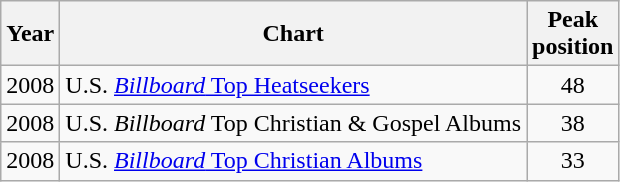<table class="wikitable sortable">
<tr>
<th align="left">Year</th>
<th align="left">Chart</th>
<th align="center">Peak<br>position</th>
</tr>
<tr>
<td align="left">2008</td>
<td align="left">U.S. <a href='#'><em>Billboard</em> Top Heatseekers</a></td>
<td align="center">48</td>
</tr>
<tr>
<td align="left">2008</td>
<td align="left">U.S. <em>Billboard</em> Top Christian & Gospel Albums</td>
<td align="center">38</td>
</tr>
<tr>
<td align="left">2008</td>
<td align="left">U.S. <a href='#'><em>Billboard</em> Top Christian Albums</a></td>
<td align="center">33</td>
</tr>
</table>
